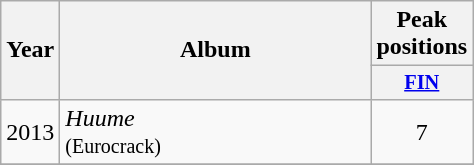<table class="wikitable">
<tr>
<th align="center" rowspan="2" width="10">Year</th>
<th align="center" rowspan="2" width="200">Album</th>
<th align="center" colspan="1" width="20">Peak positions</th>
</tr>
<tr>
<th style="width;font-size:85%"><a href='#'>FIN</a> <br></th>
</tr>
<tr>
<td style="text-align:center;">2013</td>
<td><em>Huume</em> <br><small>(Eurocrack)</small></td>
<td style="text-align:center;">7</td>
</tr>
<tr>
</tr>
</table>
